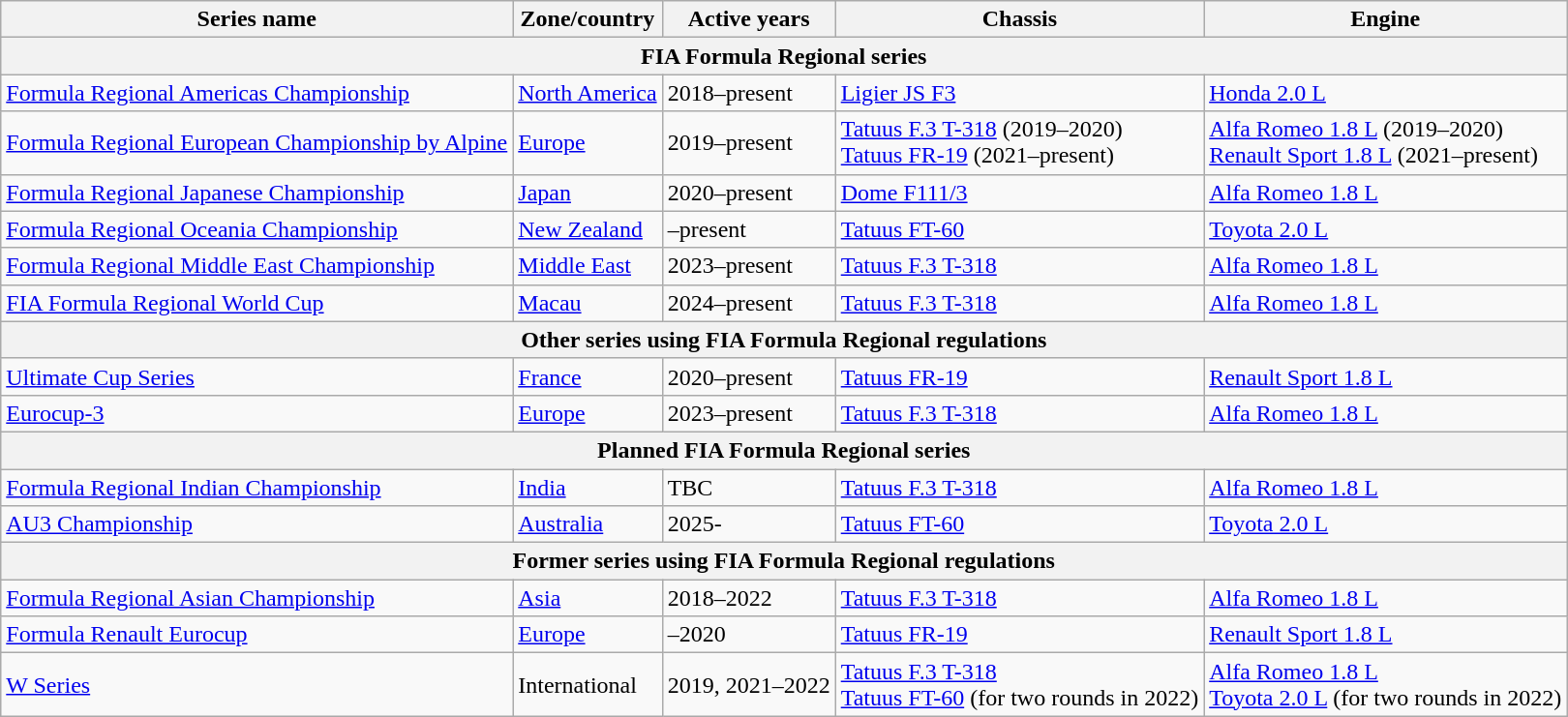<table class="wikitable">
<tr>
<th>Series name</th>
<th>Zone/country</th>
<th>Active years</th>
<th>Chassis</th>
<th>Engine</th>
</tr>
<tr>
<th colspan=5 align=center>FIA Formula Regional series</th>
</tr>
<tr>
<td><a href='#'>Formula Regional Americas Championship</a></td>
<td><a href='#'>North America</a></td>
<td>2018–present</td>
<td><a href='#'>Ligier JS F3</a></td>
<td><a href='#'>Honda 2.0 L</a></td>
</tr>
<tr>
<td><a href='#'>Formula Regional European Championship by Alpine</a></td>
<td><a href='#'>Europe</a></td>
<td>2019–present</td>
<td><a href='#'>Tatuus F.3 T-318</a> (2019–2020)<br><a href='#'>Tatuus FR-19</a> (2021–present)</td>
<td><a href='#'>Alfa Romeo 1.8 L</a> (2019–2020)<br><a href='#'>Renault Sport 1.8 L</a> (2021–present)</td>
</tr>
<tr>
<td><a href='#'>Formula Regional Japanese Championship</a></td>
<td><a href='#'>Japan</a></td>
<td>2020–present</td>
<td><a href='#'>Dome F111/3</a></td>
<td><a href='#'>Alfa Romeo 1.8 L</a></td>
</tr>
<tr>
<td><a href='#'>Formula Regional Oceania Championship</a></td>
<td><a href='#'>New Zealand</a></td>
<td>–present</td>
<td><a href='#'>Tatuus FT-60</a></td>
<td><a href='#'>Toyota 2.0 L</a></td>
</tr>
<tr>
<td><a href='#'>Formula Regional Middle East Championship</a></td>
<td><a href='#'>Middle East</a></td>
<td>2023–present</td>
<td><a href='#'>Tatuus F.3 T-318</a></td>
<td><a href='#'>Alfa Romeo 1.8 L</a></td>
</tr>
<tr>
<td><a href='#'>FIA Formula Regional World Cup</a></td>
<td><a href='#'>Macau</a></td>
<td>2024–present</td>
<td><a href='#'>Tatuus F.3 T-318</a></td>
<td><a href='#'>Alfa Romeo 1.8 L</a></td>
</tr>
<tr>
<th colspan=5>Other series using FIA Formula Regional regulations</th>
</tr>
<tr>
<td><a href='#'>Ultimate Cup Series</a></td>
<td><a href='#'>France</a></td>
<td>2020–present</td>
<td><a href='#'>Tatuus FR-19</a></td>
<td><a href='#'>Renault Sport 1.8 L</a></td>
</tr>
<tr>
<td><a href='#'>Eurocup-3</a></td>
<td><a href='#'>Europe</a></td>
<td>2023–present</td>
<td><a href='#'>Tatuus F.3 T-318</a></td>
<td><a href='#'>Alfa Romeo 1.8 L</a></td>
</tr>
<tr>
<th colspan="5">Planned FIA Formula Regional series</th>
</tr>
<tr>
<td><a href='#'>Formula Regional Indian Championship</a></td>
<td><a href='#'>India</a></td>
<td>TBC</td>
<td><a href='#'>Tatuus F.3 T-318</a></td>
<td><a href='#'>Alfa Romeo 1.8 L</a></td>
</tr>
<tr>
<td><a href='#'>AU3 Championship</a></td>
<td><a href='#'>Australia</a></td>
<td>2025-</td>
<td><a href='#'>Tatuus FT-60</a></td>
<td><a href='#'>Toyota 2.0 L</a></td>
</tr>
<tr>
<th colspan="5">Former series using FIA Formula Regional regulations</th>
</tr>
<tr>
<td><a href='#'>Formula Regional Asian Championship</a></td>
<td><a href='#'>Asia</a></td>
<td>2018–2022</td>
<td><a href='#'>Tatuus F.3 T-318</a></td>
<td><a href='#'>Alfa Romeo 1.8 L</a></td>
</tr>
<tr>
<td><a href='#'>Formula Renault Eurocup</a></td>
<td><a href='#'>Europe</a></td>
<td>–2020</td>
<td><a href='#'>Tatuus FR-19</a></td>
<td><a href='#'>Renault Sport 1.8 L</a></td>
</tr>
<tr>
<td><a href='#'>W Series</a></td>
<td>International</td>
<td>2019, 2021–2022</td>
<td><a href='#'>Tatuus F.3 T-318</a><br><a href='#'>Tatuus FT-60</a> (for two rounds in 2022)</td>
<td><a href='#'>Alfa Romeo 1.8 L</a><br><a href='#'>Toyota 2.0 L</a> (for two rounds in 2022)</td>
</tr>
</table>
